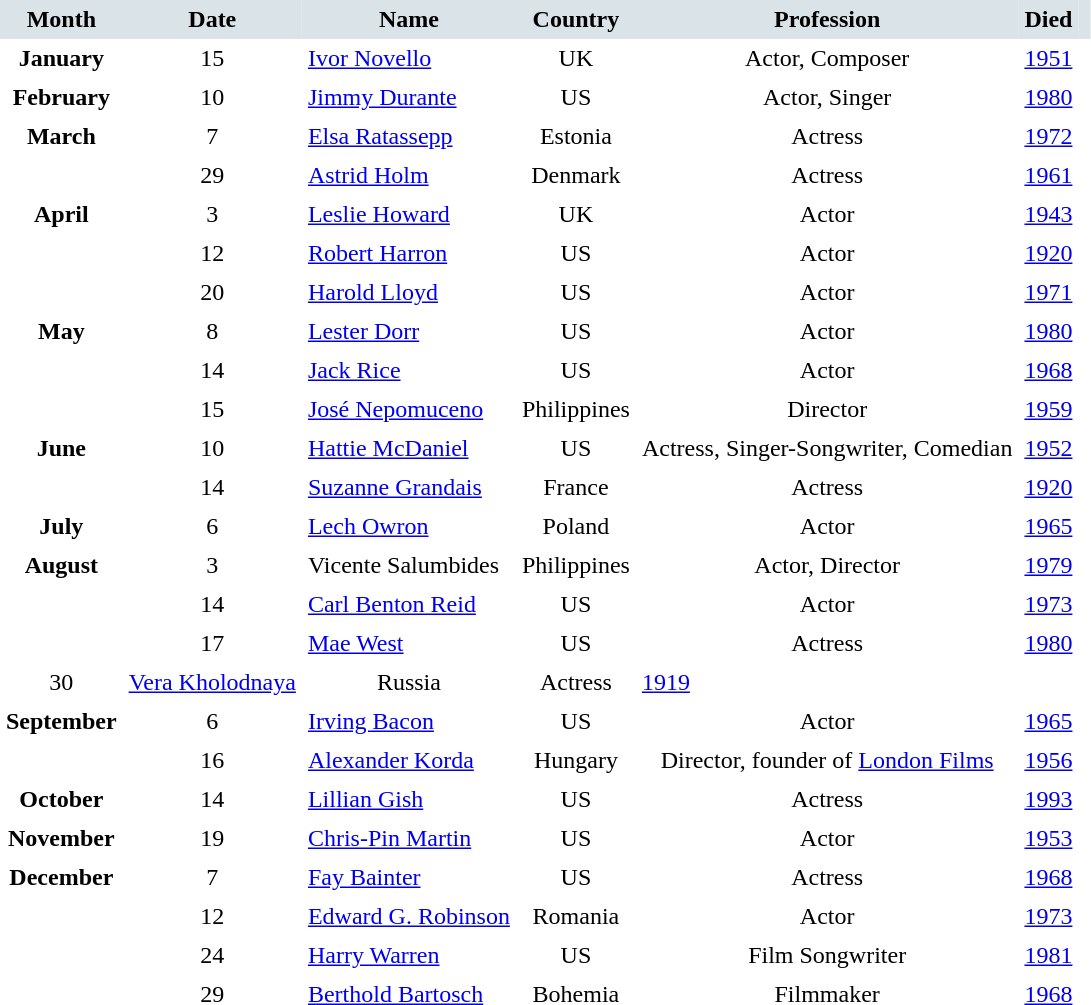<table cellspacing="0" cellpadding="4" border="0">
<tr style="background:#dae3e7; text-align:center;">
<td><strong>Month</strong></td>
<td><strong>Date</strong></td>
<td><strong>Name</strong></td>
<td><strong>Country</strong></td>
<td><strong>Profession</strong></td>
<td><strong>Died</strong></td>
<td></td>
</tr>
<tr valign="top">
<td rowspan=1 style="text-align:center; vertical-align:top;"><strong>January</strong></td>
<td style="text-align:center;">15</td>
<td><a href='#'>Ivor Novello</a></td>
<td style="text-align:center;">UK</td>
<td style="text-align:center;">Actor, Composer</td>
<td><a href='#'>1951</a></td>
<td></td>
</tr>
<tr>
<td rowspan=1 style="text-align:center; vertical-align:top;"><strong>February</strong></td>
<td style="text-align:center;">10</td>
<td><a href='#'>Jimmy Durante</a></td>
<td style="text-align:center;">US</td>
<td style="text-align:center;">Actor, Singer</td>
<td><a href='#'>1980</a></td>
<td></td>
</tr>
<tr>
<td rowspan=2 style="text-align:center; vertical-align:top;"><strong>March</strong></td>
<td style="text-align:center;">7</td>
<td><a href='#'>Elsa Ratassepp</a></td>
<td style="text-align:center;">Estonia</td>
<td style="text-align:center;">Actress</td>
<td><a href='#'>1972</a></td>
<td></td>
</tr>
<tr>
<td style="text-align:center;">29</td>
<td><a href='#'>Astrid Holm</a></td>
<td style="text-align:center;">Denmark</td>
<td style="text-align:center;">Actress</td>
<td><a href='#'>1961</a></td>
<td></td>
</tr>
<tr>
<td rowspan=3 style="text-align:center; vertical-align:top;"><strong>April</strong></td>
<td style="text-align:center;">3</td>
<td><a href='#'>Leslie Howard</a></td>
<td style="text-align:center;">UK</td>
<td style="text-align:center;">Actor</td>
<td><a href='#'>1943</a></td>
<td></td>
</tr>
<tr>
<td style="text-align:center;">12</td>
<td><a href='#'>Robert Harron</a></td>
<td style="text-align:center;">US</td>
<td style="text-align:center;">Actor</td>
<td><a href='#'>1920</a></td>
<td></td>
</tr>
<tr>
<td style="text-align:center;">20</td>
<td><a href='#'>Harold Lloyd</a></td>
<td style="text-align:center;">US</td>
<td style="text-align:center;">Actor</td>
<td><a href='#'>1971</a></td>
<td></td>
</tr>
<tr>
<td rowspan=3 style="text-align:center; vertical-align:top;"><strong>May</strong></td>
<td style="text-align:center;">8</td>
<td><a href='#'>Lester Dorr</a></td>
<td style="text-align:center;">US</td>
<td style="text-align:center;">Actor</td>
<td><a href='#'>1980</a></td>
<td></td>
</tr>
<tr>
<td style="text-align:center;">14</td>
<td><a href='#'>Jack Rice</a></td>
<td style="text-align:center;">US</td>
<td style="text-align:center;">Actor</td>
<td><a href='#'>1968</a></td>
<td></td>
</tr>
<tr>
<td style="text-align:center;">15</td>
<td><a href='#'>José Nepomuceno</a></td>
<td style="text-align:center;">Philippines</td>
<td style="text-align:center;">Director</td>
<td><a href='#'>1959</a></td>
<td></td>
</tr>
<tr>
<td rowspan=2 style="text-align:center; vertical-align:top;"><strong>June</strong></td>
<td style="text-align:center;">10</td>
<td><a href='#'>Hattie McDaniel</a></td>
<td style="text-align:center;">US</td>
<td style="text-align:center;">Actress, Singer-Songwriter, Comedian</td>
<td><a href='#'>1952</a></td>
<td></td>
</tr>
<tr>
<td style="text-align:center;">14</td>
<td><a href='#'>Suzanne Grandais</a></td>
<td style="text-align:center;">France</td>
<td style="text-align:center;">Actress</td>
<td><a href='#'>1920</a></td>
<td></td>
</tr>
<tr>
<td rowspan=1 style="text-align:center; vertical-align:top;"><strong>July</strong></td>
<td style="text-align:center;">6</td>
<td><a href='#'>Lech Owron</a></td>
<td style="text-align:center;">Poland</td>
<td style="text-align:center;">Actor</td>
<td><a href='#'>1965</a></td>
<td></td>
</tr>
<tr>
<td rowspan=3 style="text-align:center; vertical-align:top;"><strong>August</strong></td>
<td style="text-align:center;">3</td>
<td>Vicente Salumbides</td>
<td style="text-align:center;">Philippines</td>
<td style="text-align:center;">Actor, Director</td>
<td><a href='#'>1979</a></td>
<td></td>
</tr>
<tr>
<td style="text-align:center;">14</td>
<td><a href='#'>Carl Benton Reid</a></td>
<td style="text-align:center;">US</td>
<td style="text-align:center;">Actor</td>
<td><a href='#'>1973</a></td>
<td></td>
</tr>
<tr>
<td style="text-align:center;">17</td>
<td><a href='#'>Mae West</a></td>
<td style="text-align:center;">US</td>
<td style="text-align:center;">Actress</td>
<td><a href='#'>1980</a></td>
<td></td>
</tr>
<tr>
<td style="text-align:center;">30</td>
<td><a href='#'>Vera Kholodnaya</a></td>
<td style="text-align:center;">Russia</td>
<td style="text-align:center;">Actress</td>
<td><a href='#'>1919</a></td>
<td></td>
</tr>
<tr>
<td rowspan=2 style="text-align:center; vertical-align:top;"><strong>September</strong></td>
<td style="text-align:center;">6</td>
<td><a href='#'>Irving Bacon</a></td>
<td style="text-align:center;">US</td>
<td style="text-align:center;">Actor</td>
<td><a href='#'>1965</a></td>
<td></td>
</tr>
<tr>
<td style="text-align:center;">16</td>
<td><a href='#'>Alexander Korda</a></td>
<td style="text-align:center;">Hungary</td>
<td style="text-align:center;">Director, founder of <a href='#'>London Films</a></td>
<td><a href='#'>1956</a></td>
<td></td>
</tr>
<tr>
<td rowspan=1 style="text-align:center; vertical-align:top;"><strong>October</strong></td>
<td style="text-align:center;">14</td>
<td><a href='#'>Lillian Gish</a></td>
<td style="text-align:center;">US</td>
<td style="text-align:center;">Actress</td>
<td><a href='#'>1993</a></td>
<td></td>
</tr>
<tr>
<td rowspan=1 style="text-align:center; vertical-align:top;"><strong>November</strong></td>
<td style="text-align:center;">19</td>
<td><a href='#'>Chris-Pin Martin</a></td>
<td style="text-align:center;">US</td>
<td style="text-align:center;">Actor</td>
<td><a href='#'>1953</a></td>
<td></td>
</tr>
<tr>
<td rowspan=4 style="text-align:center; vertical-align:top;"><strong>December</strong></td>
<td style="text-align:center;">7</td>
<td><a href='#'>Fay Bainter</a></td>
<td style="text-align:center;">US</td>
<td style="text-align:center;">Actress</td>
<td><a href='#'>1968</a></td>
<td></td>
</tr>
<tr>
<td style="text-align:center;">12</td>
<td><a href='#'>Edward G. Robinson</a></td>
<td style="text-align:center;">Romania</td>
<td style="text-align:center;">Actor</td>
<td><a href='#'>1973</a></td>
<td></td>
</tr>
<tr>
<td style="text-align:center;">24</td>
<td><a href='#'>Harry Warren</a></td>
<td style="text-align:center;">US</td>
<td style="text-align:center;">Film Songwriter</td>
<td><a href='#'>1981</a></td>
<td></td>
</tr>
<tr>
<td style="text-align:center;">29</td>
<td><a href='#'>Berthold Bartosch</a></td>
<td style="text-align:center;">Bohemia</td>
<td style="text-align:center;">Filmmaker</td>
<td><a href='#'>1968</a></td>
<td></td>
</tr>
</table>
